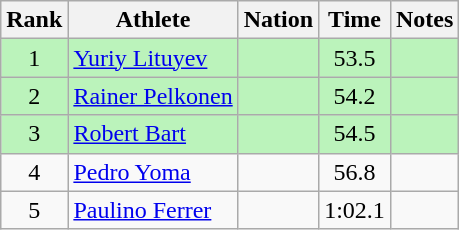<table class="wikitable sortable" style="text-align:center">
<tr>
<th>Rank</th>
<th>Athlete</th>
<th>Nation</th>
<th>Time</th>
<th>Notes</th>
</tr>
<tr bgcolor=bbf3bb>
<td>1</td>
<td align="left"><a href='#'>Yuriy Lituyev</a></td>
<td align="left"></td>
<td>53.5</td>
<td></td>
</tr>
<tr bgcolor=bbf3bb>
<td>2</td>
<td align="left"><a href='#'>Rainer Pelkonen</a></td>
<td align="left"></td>
<td>54.2</td>
<td></td>
</tr>
<tr bgcolor=bbf3bb>
<td>3</td>
<td align="left"><a href='#'>Robert Bart</a></td>
<td align="left"></td>
<td>54.5</td>
<td></td>
</tr>
<tr>
<td>4</td>
<td align="left"><a href='#'>Pedro Yoma</a></td>
<td align="left"></td>
<td>56.8</td>
<td></td>
</tr>
<tr>
<td>5</td>
<td align="left"><a href='#'>Paulino Ferrer</a></td>
<td align="left"></td>
<td data-sort-value=62.1>1:02.1</td>
<td></td>
</tr>
</table>
